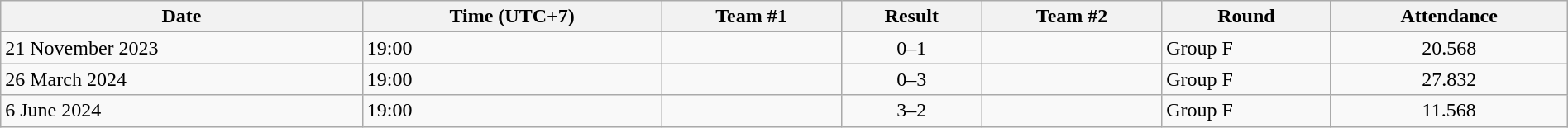<table class="wikitable" style="text-align:left; width:100%;">
<tr>
<th>Date</th>
<th>Time (UTC+7)</th>
<th>Team #1</th>
<th>Result</th>
<th>Team #2</th>
<th>Round</th>
<th>Attendance</th>
</tr>
<tr>
<td>21 November 2023</td>
<td>19:00</td>
<td></td>
<td style="text-align:center;">0–1</td>
<td></td>
<td>Group F</td>
<td style="text-align:center;">20.568</td>
</tr>
<tr>
<td>26 March 2024</td>
<td>19:00</td>
<td></td>
<td style="text-align:center;">0–3</td>
<td></td>
<td>Group F</td>
<td style="text-align:center;">27.832</td>
</tr>
<tr>
<td>6 June 2024</td>
<td>19:00</td>
<td></td>
<td style="text-align:center;">3–2</td>
<td></td>
<td>Group F</td>
<td style="text-align:center;">11.568</td>
</tr>
</table>
